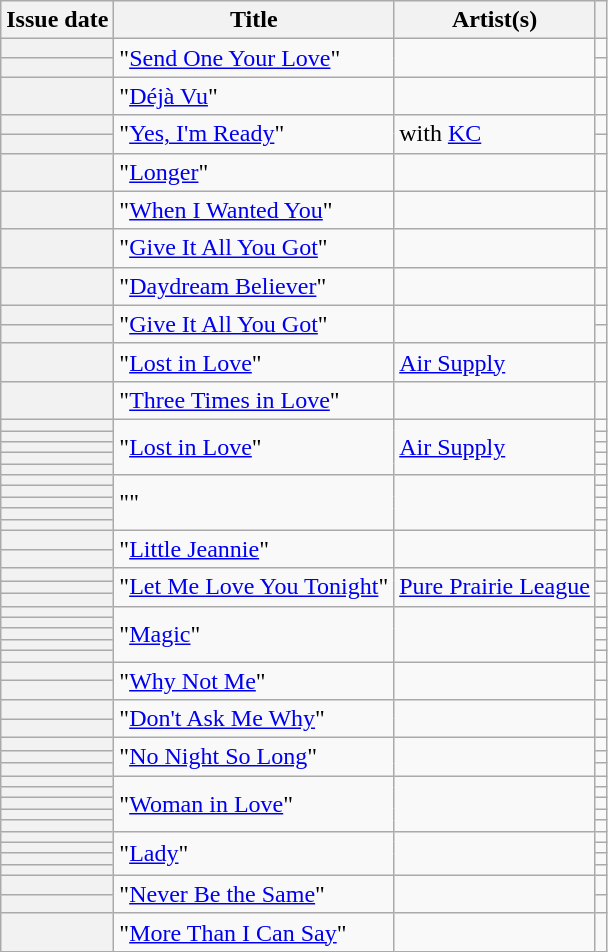<table class="wikitable sortable plainrowheaders">
<tr>
<th scope=col>Issue date</th>
<th scope=col>Title</th>
<th scope=col>Artist(s)</th>
<th scope=col class=unsortable></th>
</tr>
<tr>
<th scope=row></th>
<td rowspan="2">"<a href='#'>Send One Your Love</a>"</td>
<td rowspan="2"></td>
<td align=center></td>
</tr>
<tr>
<th scope=row></th>
<td align=center></td>
</tr>
<tr>
<th scope=row></th>
<td rowspan="1">"<a href='#'>Déjà Vu</a>"</td>
<td rowspan="1"></td>
<td align=center></td>
</tr>
<tr>
<th scope=row></th>
<td rowspan="2">"<a href='#'>Yes, I'm Ready</a>"</td>
<td rowspan="2"> with <a href='#'>KC</a></td>
<td align=center></td>
</tr>
<tr>
<th scope=row></th>
<td align=center></td>
</tr>
<tr>
<th scope=row></th>
<td rowspan="1">"<a href='#'>Longer</a>"</td>
<td rowspan="1"></td>
<td align=center></td>
</tr>
<tr>
<th scope=row></th>
<td rowspan="1">"<a href='#'>When I Wanted You</a>"</td>
<td rowspan="1"></td>
<td align=center></td>
</tr>
<tr>
<th scope=row></th>
<td rowspan="1">"<a href='#'>Give It All You Got</a>"</td>
<td rowspan="1"></td>
<td align=center></td>
</tr>
<tr>
<th scope=row></th>
<td rowspan="1">"<a href='#'>Daydream Believer</a>"</td>
<td rowspan="1"></td>
<td align=center></td>
</tr>
<tr>
<th scope=row></th>
<td rowspan="2">"<a href='#'>Give It All You Got</a>"</td>
<td rowspan="2"></td>
<td align=center></td>
</tr>
<tr>
<th scope=row></th>
<td align=center></td>
</tr>
<tr>
<th scope=row></th>
<td>"<a href='#'>Lost in Love</a>"</td>
<td><a href='#'>Air Supply</a></td>
<td align=center></td>
</tr>
<tr>
<th scope=row></th>
<td rowspan="1">"<a href='#'>Three Times in Love</a>"</td>
<td rowspan="1"></td>
<td align=center></td>
</tr>
<tr>
<th scope=row></th>
<td rowspan="5">"<a href='#'>Lost in Love</a>"</td>
<td rowspan="5"><a href='#'>Air Supply</a></td>
<td align=center></td>
</tr>
<tr>
<th scope=row></th>
<td align=center></td>
</tr>
<tr>
<th scope=row></th>
<td align=center></td>
</tr>
<tr>
<th scope=row></th>
<td align=center></td>
</tr>
<tr>
<th scope=row></th>
<td align=center></td>
</tr>
<tr>
<th scope=row></th>
<td rowspan="5">""</td>
<td rowspan="5"></td>
<td align=center></td>
</tr>
<tr>
<th scope=row></th>
<td align=center></td>
</tr>
<tr>
<th scope=row></th>
<td align=center></td>
</tr>
<tr>
<th scope=row></th>
<td align=center></td>
</tr>
<tr>
<th scope=row></th>
<td align=center></td>
</tr>
<tr>
<th scope=row></th>
<td rowspan="2">"<a href='#'>Little Jeannie</a>"</td>
<td rowspan="2"></td>
<td align=center></td>
</tr>
<tr>
<th scope=row></th>
<td align=center></td>
</tr>
<tr>
<th scope=row></th>
<td rowspan="3">"<a href='#'>Let Me Love You Tonight</a>"</td>
<td rowspan="3"><a href='#'>Pure Prairie League</a></td>
<td align=center></td>
</tr>
<tr>
<th scope=row></th>
<td align=center></td>
</tr>
<tr>
<th scope=row></th>
<td align=center></td>
</tr>
<tr>
<th scope=row></th>
<td rowspan="5">"<a href='#'>Magic</a>"</td>
<td rowspan="5"></td>
<td align=center></td>
</tr>
<tr>
<th scope=row></th>
<td align=center></td>
</tr>
<tr>
<th scope=row></th>
<td align=center></td>
</tr>
<tr>
<th scope=row></th>
<td align=center></td>
</tr>
<tr>
<th scope=row></th>
<td align=center></td>
</tr>
<tr>
<th scope=row></th>
<td rowspan="2">"<a href='#'>Why Not Me</a>"</td>
<td rowspan="2"></td>
<td align=center></td>
</tr>
<tr>
<th scope=row></th>
<td align=center></td>
</tr>
<tr>
<th scope=row></th>
<td rowspan="2">"<a href='#'>Don't Ask Me Why</a>"</td>
<td rowspan="2"></td>
<td align=center></td>
</tr>
<tr>
<th scope=row></th>
<td align=center></td>
</tr>
<tr>
<th scope=row></th>
<td rowspan="3">"<a href='#'>No Night So Long</a>"</td>
<td rowspan="3"></td>
<td align=center></td>
</tr>
<tr>
<th scope=row></th>
<td align=center></td>
</tr>
<tr>
<th scope=row></th>
<td align=center></td>
</tr>
<tr>
<th scope=row></th>
<td rowspan="5">"<a href='#'>Woman in Love</a>"</td>
<td rowspan="5"></td>
<td align=center></td>
</tr>
<tr>
<th scope=row></th>
<td align=center></td>
</tr>
<tr>
<th scope=row></th>
<td align=center></td>
</tr>
<tr>
<th scope=row></th>
<td align=center></td>
</tr>
<tr>
<th scope=row></th>
<td align=center></td>
</tr>
<tr>
<th scope=row></th>
<td rowspan="4">"<a href='#'>Lady</a>"</td>
<td rowspan="4"></td>
<td align=center></td>
</tr>
<tr>
<th scope=row></th>
<td align=center></td>
</tr>
<tr>
<th scope=row></th>
<td align=center></td>
</tr>
<tr>
<th scope=row></th>
<td align=center></td>
</tr>
<tr>
<th scope=row></th>
<td rowspan="2">"<a href='#'>Never Be the Same</a>"</td>
<td rowspan="2"></td>
<td align=center></td>
</tr>
<tr>
<th scope=row></th>
<td align=center></td>
</tr>
<tr>
<th scope=row></th>
<td rowspan="1">"<a href='#'>More Than I Can Say</a>"</td>
<td rowspan="1"></td>
<td align=center></td>
</tr>
</table>
